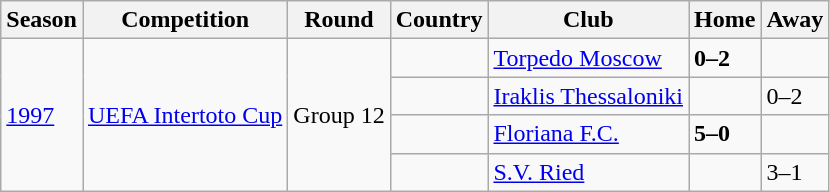<table class="wikitable">
<tr>
<th>Season</th>
<th>Competition</th>
<th>Round</th>
<th>Country</th>
<th>Club</th>
<th>Home</th>
<th>Away</th>
</tr>
<tr>
<td rowspan="4"><a href='#'>1997</a></td>
<td rowspan="4"><a href='#'>UEFA Intertoto Cup</a></td>
<td rowspan="4">Group 12</td>
<td></td>
<td><a href='#'>Torpedo Moscow</a></td>
<td><strong>0–2</strong></td>
<td></td>
</tr>
<tr>
<td></td>
<td><a href='#'>Iraklis Thessaloniki</a></td>
<td></td>
<td>0–2</td>
</tr>
<tr>
<td></td>
<td><a href='#'>Floriana F.C.</a></td>
<td><strong>5–0</strong></td>
<td></td>
</tr>
<tr>
<td></td>
<td><a href='#'>S.V. Ried</a></td>
<td></td>
<td>3–1</td>
</tr>
</table>
